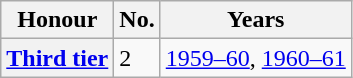<table class="wikitable plainrowheaders">
<tr>
<th scope=col>Honour</th>
<th scope=col>No.</th>
<th scope=col>Years</th>
</tr>
<tr>
<th scope=row><a href='#'>Third tier</a></th>
<td>2</td>
<td><a href='#'>1959–60</a>, <a href='#'>1960–61</a></td>
</tr>
</table>
